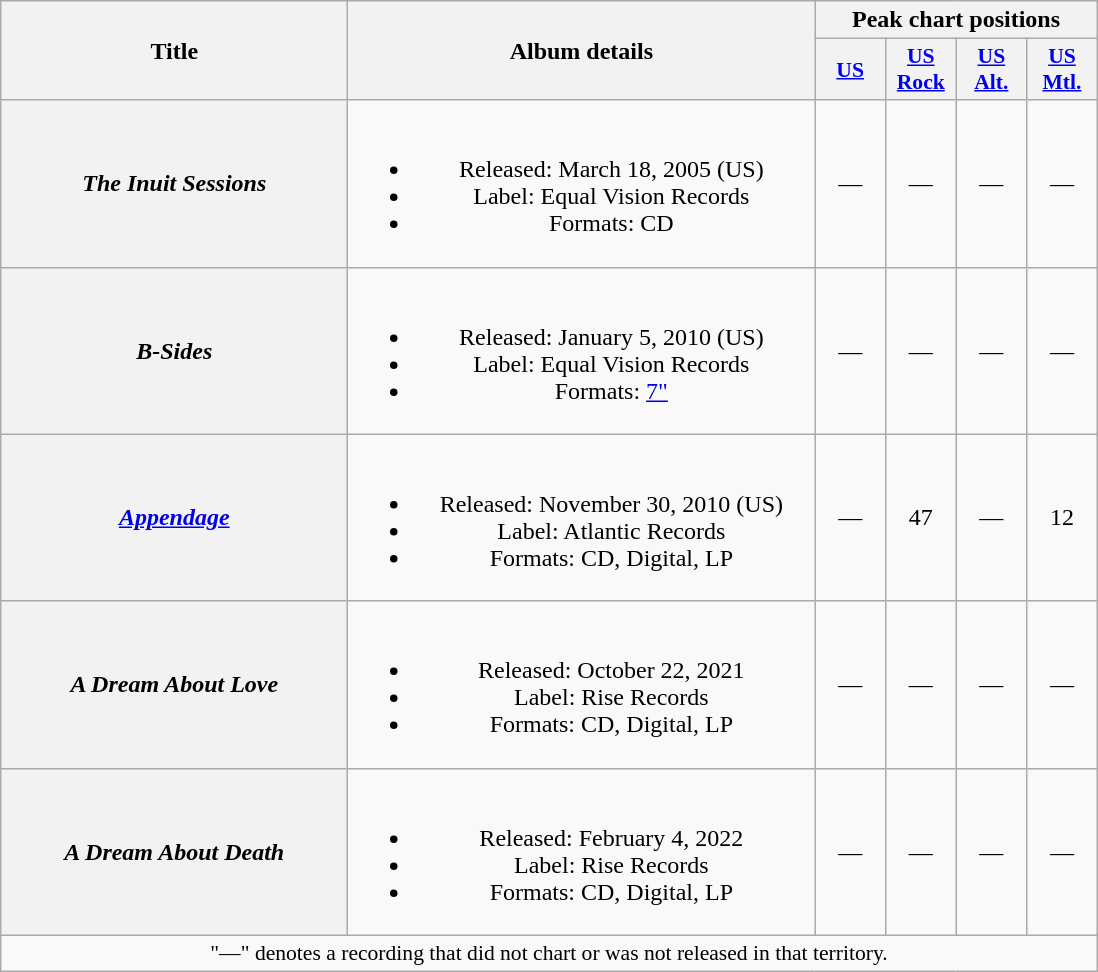<table class="wikitable plainrowheaders" style="text-align:center;">
<tr>
<th scope="col" rowspan="2" style="width:14em;">Title</th>
<th scope="col" rowspan="2" style="width:19em;">Album details</th>
<th scope="col" colspan="4">Peak chart positions</th>
</tr>
<tr>
<th scope="col" style="width:2.8em; font-size:90%;"><a href='#'>US</a><br></th>
<th scope="col" style="width:2.8em; font-size:90%;"><a href='#'>US<br>Rock</a><br></th>
<th scope="col" style="width:2.8em; font-size:90%;"><a href='#'>US<br>Alt.</a><br></th>
<th scope="col" style="width:2.8em; font-size:90%;"><a href='#'>US<br>Mtl.</a><br></th>
</tr>
<tr>
<th scope="row"><em>The Inuit Sessions</em></th>
<td><br><ul><li>Released: March 18, 2005 <span>(US)</span></li><li>Label: Equal Vision Records</li><li>Formats: CD</li></ul></td>
<td>—</td>
<td>—</td>
<td>—</td>
<td>—</td>
</tr>
<tr>
<th scope="row"><em>B-Sides</em></th>
<td><br><ul><li>Released: January 5, 2010 <span>(US)</span></li><li>Label: Equal Vision Records</li><li>Formats: <a href='#'>7"</a></li></ul></td>
<td>—</td>
<td>—</td>
<td>—</td>
<td>—</td>
</tr>
<tr>
<th scope="row"><em><a href='#'>Appendage</a></em></th>
<td><br><ul><li>Released: November 30, 2010 <span>(US)</span></li><li>Label: Atlantic Records</li><li>Formats: CD, Digital, LP</li></ul></td>
<td>—</td>
<td>47</td>
<td>—</td>
<td>12</td>
</tr>
<tr>
<th scope="row"><em>A Dream About Love</em></th>
<td><br><ul><li>Released: October 22, 2021</li><li>Label: Rise Records</li><li>Formats: CD, Digital, LP</li></ul></td>
<td>—</td>
<td>—</td>
<td>—</td>
<td>—</td>
</tr>
<tr>
<th scope="row"><em>A Dream About Death</em></th>
<td><br><ul><li>Released: February 4, 2022</li><li>Label: Rise Records</li><li>Formats: CD, Digital, LP</li></ul></td>
<td>—</td>
<td>—</td>
<td>—</td>
<td>—</td>
</tr>
<tr>
<td colspan="8" style="font-size:90%">"—" denotes a recording that did not chart or was not released in that territory.</td>
</tr>
</table>
